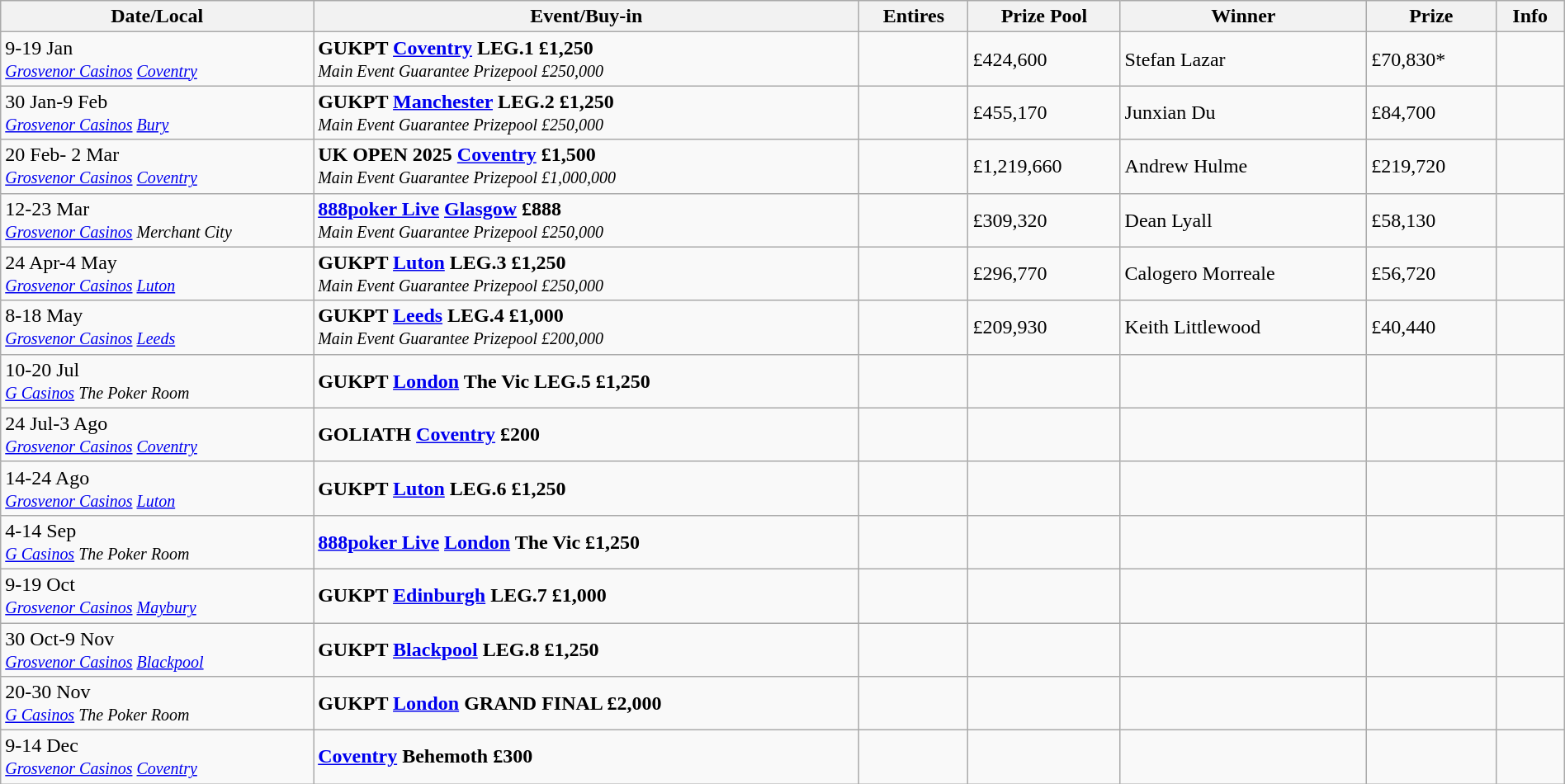<table class="wikitable" width="100%">
<tr>
<th width="20%">Date/Local</th>
<th !width="15%">Event/Buy-in</th>
<th !width="10%">Entires</th>
<th !width="10%">Prize Pool</th>
<th !width="25%">Winner</th>
<th !width="10%">Prize</th>
<th !width="10%">Info</th>
</tr>
<tr>
<td>9-19 Jan<br><small><em><a href='#'>Grosvenor Casinos</a> <a href='#'>Coventry</a></em></small></td>
<td> <strong>GUKPT <a href='#'>Coventry</a> LEG.1 £1,250</strong><br><small><em>Main Event Guarantee Prizepool £250,000</em></small></td>
<td></td>
<td>£424,600</td>
<td> Stefan Lazar</td>
<td>£70,830*</td>
<td></td>
</tr>
<tr>
<td>30 Jan-9 Feb<br><small><em><a href='#'>Grosvenor Casinos</a> <a href='#'>Bury</a></em></small></td>
<td> <strong>GUKPT <a href='#'>Manchester</a> LEG.2 £1,250</strong><br><small><em>Main Event Guarantee Prizepool £250,000</em></small></td>
<td></td>
<td>£455,170</td>
<td> Junxian Du</td>
<td>£84,700</td>
<td></td>
</tr>
<tr>
<td>20 Feb- 2 Mar<br><small><em><a href='#'>Grosvenor Casinos</a> <a href='#'>Coventry</a></em></small></td>
<td> <strong>UK OPEN 2025 <a href='#'>Coventry</a> £1,500</strong><br><small><em>Main Event Guarantee Prizepool £1,000,000</em></small></td>
<td></td>
<td>£1,219,660</td>
<td> Andrew Hulme</td>
<td>£219,720</td>
<td></td>
</tr>
<tr>
<td>12-23 Mar<br><small><em><a href='#'>Grosvenor Casinos</a> Merchant City </em></small></td>
<td> <strong><a href='#'>888poker Live</a> <a href='#'>Glasgow</a> £888</strong><br><small><em>Main Event Guarantee Prizepool £250,000</em></small></td>
<td></td>
<td>£309,320</td>
<td> Dean Lyall</td>
<td>£58,130</td>
<td></td>
</tr>
<tr>
<td>24 Apr-4 May<br><small><em><a href='#'>Grosvenor Casinos</a> <a href='#'>Luton</a></em></small></td>
<td> <strong>GUKPT <a href='#'>Luton</a> LEG.3 £1,250</strong><br><small><em>Main Event Guarantee Prizepool £250,000</em></small></td>
<td></td>
<td>£296,770</td>
<td> Calogero Morreale</td>
<td>£56,720</td>
<td></td>
</tr>
<tr>
<td>8-18 May<br><small><em><a href='#'>Grosvenor Casinos</a> <a href='#'>Leeds</a></em></small></td>
<td> <strong>GUKPT <a href='#'>Leeds</a> LEG.4 £1,000</strong><br><small><em>Main Event Guarantee Prizepool £200,000</em></small></td>
<td></td>
<td>£209,930</td>
<td> Keith Littlewood</td>
<td>£40,440</td>
<td></td>
</tr>
<tr>
<td>10-20 Jul<br><small><em><a href='#'>G Casinos</a> The Poker Room</em></small></td>
<td> <strong>GUKPT <a href='#'>London</a> The Vic LEG.5 £1,250</strong></td>
<td></td>
<td></td>
<td></td>
<td></td>
<td></td>
</tr>
<tr>
<td>24 Jul-3 Ago<br><small><em><a href='#'>Grosvenor Casinos</a> <a href='#'>Coventry</a></em></small></td>
<td> <strong>GOLIATH <a href='#'>Coventry</a> £200</strong></td>
<td></td>
<td></td>
<td></td>
<td></td>
<td></td>
</tr>
<tr>
<td>14-24 Ago<br><small><em><a href='#'>Grosvenor Casinos</a> <a href='#'>Luton</a></em></small></td>
<td> <strong>GUKPT <a href='#'>Luton</a> LEG.6 £1,250</strong></td>
<td></td>
<td></td>
<td></td>
<td></td>
<td></td>
</tr>
<tr>
<td>4-14 Sep<br><small><em><a href='#'>G Casinos</a> The Poker Room</em></small></td>
<td> <strong><a href='#'>888poker Live</a> <a href='#'>London</a> The Vic £1,250</strong></td>
<td></td>
<td></td>
<td></td>
<td></td>
<td></td>
</tr>
<tr>
<td>9-19 Oct<br><small><em><a href='#'>Grosvenor Casinos</a> <a href='#'>Maybury</a></em></small></td>
<td> <strong>GUKPT <a href='#'>Edinburgh</a> LEG.7 £1,000</strong></td>
<td></td>
<td></td>
<td></td>
<td></td>
<td></td>
</tr>
<tr>
<td>30 Oct-9 Nov<br><small><em><a href='#'>Grosvenor Casinos</a> <a href='#'>Blackpool</a></em></small></td>
<td> <strong>GUKPT <a href='#'>Blackpool</a> LEG.8 £1,250</strong></td>
<td></td>
<td></td>
<td></td>
<td></td>
<td></td>
</tr>
<tr>
<td>20-30 Nov<br><small><em><a href='#'>G Casinos</a> The Poker Room</em></small></td>
<td> <strong>GUKPT <a href='#'>London</a> GRAND FINAL £2,000</strong></td>
<td></td>
<td></td>
<td></td>
<td></td>
<td></td>
</tr>
<tr>
<td>9-14 Dec<br><small><em><a href='#'>Grosvenor Casinos</a> <a href='#'>Coventry</a></em></small></td>
<td> <strong><a href='#'>Coventry</a> Behemoth £300</strong></td>
<td></td>
<td></td>
<td></td>
<td></td>
<td></td>
</tr>
</table>
